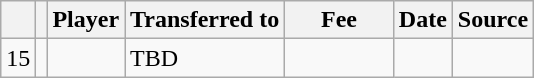<table class="wikitable plainrowheaders sortable">
<tr>
<th></th>
<th></th>
<th scope=col>Player</th>
<th>Transferred to</th>
<th !scope=col; style="width: 65px;">Fee</th>
<th scope=col>Date</th>
<th scope=col>Source</th>
</tr>
<tr>
<td align=center>15</td>
<td align=center></td>
<td></td>
<td>TBD</td>
<td></td>
<td></td>
<td></td>
</tr>
</table>
